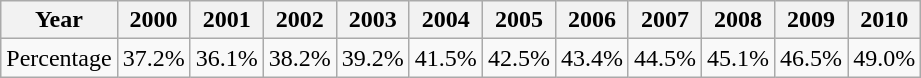<table class="wikitable">
<tr>
<th>Year</th>
<th>2000</th>
<th>2001</th>
<th>2002</th>
<th>2003</th>
<th>2004</th>
<th>2005</th>
<th>2006</th>
<th>2007</th>
<th>2008</th>
<th>2009</th>
<th>2010</th>
</tr>
<tr>
<td>Percentage</td>
<td>37.2%</td>
<td>36.1%</td>
<td>38.2%</td>
<td>39.2%</td>
<td>41.5%</td>
<td>42.5%</td>
<td>43.4%</td>
<td>44.5%</td>
<td>45.1%</td>
<td>46.5%</td>
<td>49.0%</td>
</tr>
</table>
